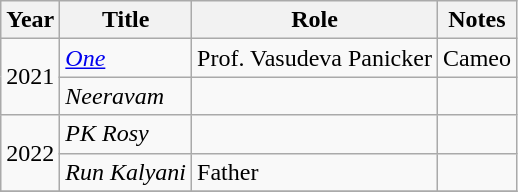<table class="wikitable sortable">
<tr>
<th>Year</th>
<th>Title</th>
<th>Role</th>
<th class="unsortable">Notes</th>
</tr>
<tr>
<td rowspan=2>2021</td>
<td><em><a href='#'>One</a></em></td>
<td>Prof. Vasudeva Panicker</td>
<td>Cameo</td>
</tr>
<tr>
<td><em>Neeravam</em></td>
<td></td>
<td></td>
</tr>
<tr>
<td rowspan=2>2022</td>
<td><em>PK Rosy</em></td>
<td></td>
<td></td>
</tr>
<tr>
<td><em>Run Kalyani</em></td>
<td>Father</td>
<td></td>
</tr>
<tr>
</tr>
</table>
